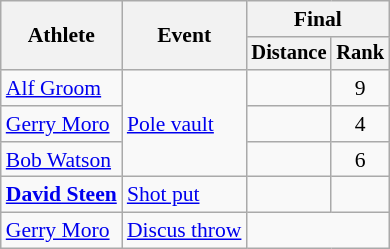<table class=wikitable style=font-size:90%>
<tr>
<th rowspan=2>Athlete</th>
<th rowspan=2>Event</th>
<th colspan=2>Final</th>
</tr>
<tr style=font-size:95%>
<th>Distance</th>
<th>Rank</th>
</tr>
<tr align=center>
<td align=left><a href='#'>Alf Groom</a></td>
<td align=left rowspan=3><a href='#'>Pole vault</a></td>
<td></td>
<td>9</td>
</tr>
<tr align=center>
<td align=left><a href='#'>Gerry Moro</a></td>
<td></td>
<td>4</td>
</tr>
<tr align=center>
<td align=left><a href='#'>Bob Watson</a></td>
<td></td>
<td>6</td>
</tr>
<tr align=center>
<td align=left><strong><a href='#'>David Steen</a></strong></td>
<td align=left><a href='#'>Shot put</a></td>
<td></td>
<td></td>
</tr>
<tr align=center>
<td align=left><a href='#'>Gerry Moro</a></td>
<td align=left><a href='#'>Discus throw</a></td>
<td colspan=2></td>
</tr>
</table>
